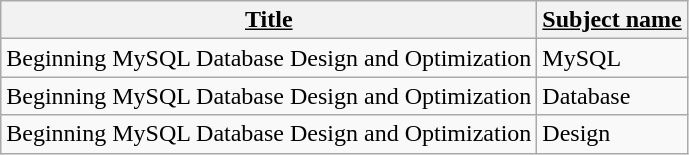<table class="wikitable">
<tr>
<th><strong><u>Title</u></strong></th>
<th><strong><u>Subject name</u></strong></th>
</tr>
<tr>
<td>Beginning MySQL Database Design and Optimization</td>
<td>MySQL</td>
</tr>
<tr>
<td>Beginning MySQL Database Design and Optimization</td>
<td>Database</td>
</tr>
<tr>
<td>Beginning MySQL Database Design and Optimization</td>
<td>Design</td>
</tr>
</table>
